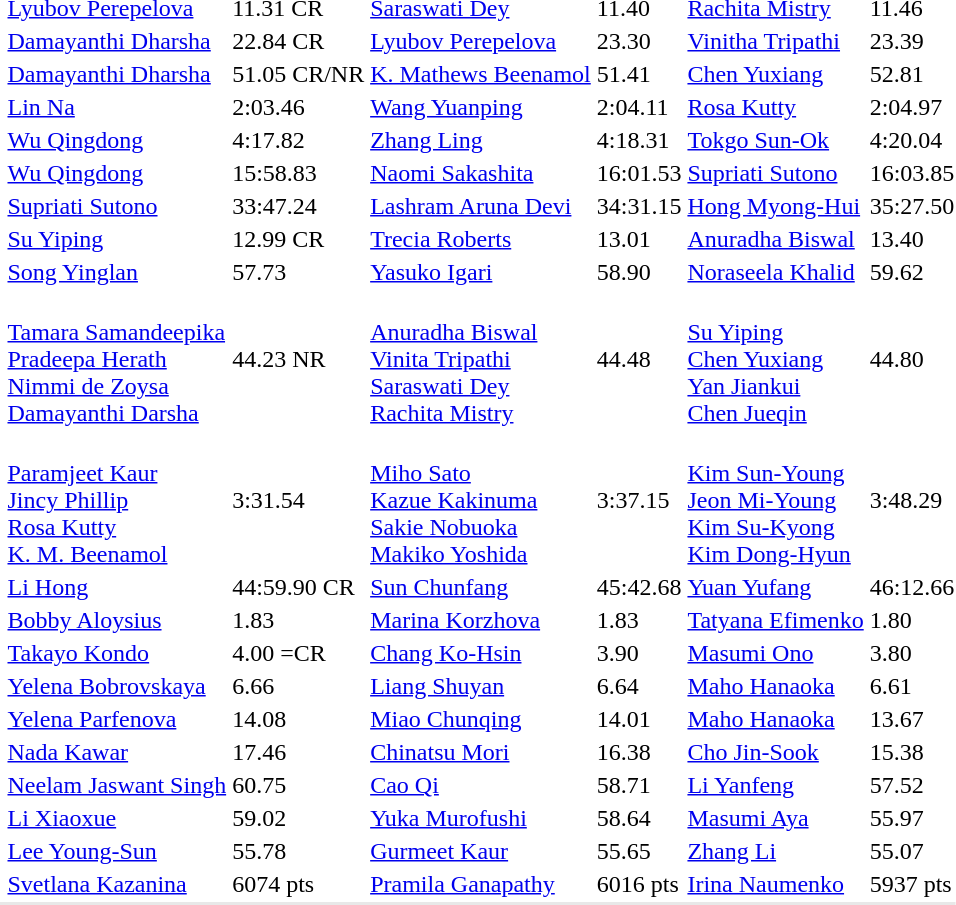<table>
<tr>
<td></td>
<td><a href='#'>Lyubov Perepelova</a> <br> </td>
<td>11.31 CR</td>
<td><a href='#'>Saraswati Dey</a> <br> </td>
<td>11.40</td>
<td><a href='#'>Rachita Mistry</a> <br> </td>
<td>11.46</td>
</tr>
<tr>
<td></td>
<td><a href='#'>Damayanthi Dharsha</a> <br> </td>
<td>22.84 CR</td>
<td><a href='#'>Lyubov Perepelova</a> <br> </td>
<td>23.30</td>
<td><a href='#'>Vinitha Tripathi</a> <br> </td>
<td>23.39</td>
</tr>
<tr>
<td></td>
<td><a href='#'>Damayanthi Dharsha</a> <br> </td>
<td>51.05 CR/NR</td>
<td><a href='#'>K. Mathews Beenamol</a>  <br> </td>
<td>51.41</td>
<td><a href='#'>Chen Yuxiang</a>  <br> </td>
<td>52.81</td>
</tr>
<tr>
<td></td>
<td><a href='#'>Lin Na</a>  <br> </td>
<td>2:03.46</td>
<td><a href='#'>Wang Yuanping</a> <br> </td>
<td>2:04.11</td>
<td><a href='#'>Rosa Kutty</a> <br> </td>
<td>2:04.97</td>
</tr>
<tr>
<td></td>
<td><a href='#'>Wu Qingdong</a> <br> </td>
<td>4:17.82</td>
<td><a href='#'>Zhang Ling</a>  <br> </td>
<td>4:18.31</td>
<td><a href='#'>Tokgo Sun-Ok</a>  <br> </td>
<td>4:20.04</td>
</tr>
<tr>
<td></td>
<td><a href='#'>Wu Qingdong</a> <br> </td>
<td>15:58.83</td>
<td><a href='#'>Naomi Sakashita</a> <br> </td>
<td>16:01.53</td>
<td><a href='#'>Supriati Sutono</a> <br> </td>
<td>16:03.85</td>
</tr>
<tr>
<td></td>
<td><a href='#'>Supriati Sutono</a> <br> </td>
<td>33:47.24</td>
<td><a href='#'>Lashram Aruna Devi</a> <br> </td>
<td>34:31.15</td>
<td><a href='#'>Hong Myong-Hui</a> <br> </td>
<td>35:27.50</td>
</tr>
<tr>
<td></td>
<td><a href='#'>Su Yiping</a> <br> </td>
<td>12.99 CR</td>
<td><a href='#'>Trecia Roberts</a> <br> </td>
<td>13.01</td>
<td><a href='#'>Anuradha Biswal</a> <br> </td>
<td>13.40</td>
</tr>
<tr>
<td></td>
<td><a href='#'>Song Yinglan</a> <br> </td>
<td>57.73</td>
<td><a href='#'>Yasuko Igari</a> <br> </td>
<td>58.90</td>
<td><a href='#'>Noraseela Khalid</a> <br> </td>
<td>59.62</td>
</tr>
<tr>
<td></td>
<td><br><a href='#'>Tamara Samandeepika</a><br><a href='#'>Pradeepa Herath</a><br><a href='#'>Nimmi de Zoysa</a><br><a href='#'>Damayanthi Darsha</a></td>
<td>44.23 NR</td>
<td><br><a href='#'>Anuradha Biswal</a><br><a href='#'>Vinita Tripathi</a><br><a href='#'>Saraswati Dey</a><br><a href='#'>Rachita Mistry</a></td>
<td>44.48</td>
<td><br><a href='#'>Su Yiping</a><br><a href='#'>Chen Yuxiang</a><br><a href='#'>Yan Jiankui</a><br><a href='#'>Chen Jueqin</a></td>
<td>44.80</td>
</tr>
<tr>
<td></td>
<td><br><a href='#'>Paramjeet Kaur</a><br><a href='#'>Jincy Phillip</a><br><a href='#'>Rosa Kutty</a><br><a href='#'>K. M. Beenamol</a></td>
<td>3:31.54</td>
<td><br><a href='#'>Miho Sato</a><br><a href='#'>Kazue Kakinuma</a><br><a href='#'>Sakie Nobuoka</a><br><a href='#'>Makiko Yoshida</a></td>
<td>3:37.15</td>
<td><br><a href='#'>Kim Sun-Young</a><br><a href='#'>Jeon Mi-Young</a><br><a href='#'>Kim Su-Kyong</a><br><a href='#'>Kim Dong-Hyun</a></td>
<td>3:48.29</td>
</tr>
<tr>
<td></td>
<td><a href='#'>Li Hong</a> <br> </td>
<td>44:59.90 CR</td>
<td><a href='#'>Sun Chunfang</a> <br> </td>
<td>45:42.68</td>
<td><a href='#'>Yuan Yufang</a> <br> </td>
<td>46:12.66</td>
</tr>
<tr>
<td></td>
<td><a href='#'>Bobby Aloysius</a> <br> </td>
<td>1.83</td>
<td><a href='#'>Marina Korzhova</a>  <br> </td>
<td>1.83</td>
<td><a href='#'>Tatyana Efimenko</a> <br></td>
<td>1.80</td>
</tr>
<tr>
<td></td>
<td><a href='#'>Takayo Kondo</a> <br> </td>
<td>4.00 =CR</td>
<td><a href='#'>Chang Ko-Hsin</a> <br> </td>
<td>3.90</td>
<td><a href='#'>Masumi Ono</a> <br> </td>
<td>3.80</td>
</tr>
<tr>
<td></td>
<td><a href='#'>Yelena Bobrovskaya</a> <br> </td>
<td>6.66</td>
<td><a href='#'>Liang Shuyan</a> <br> </td>
<td>6.64</td>
<td><a href='#'>Maho Hanaoka</a> <br> </td>
<td>6.61</td>
</tr>
<tr>
<td></td>
<td><a href='#'>Yelena Parfenova</a> <br> </td>
<td>14.08</td>
<td><a href='#'>Miao Chunqing</a>  <br> </td>
<td>14.01</td>
<td><a href='#'>Maho Hanaoka</a> <br> </td>
<td>13.67</td>
</tr>
<tr>
<td></td>
<td><a href='#'>Nada Kawar</a> <br> </td>
<td>17.46</td>
<td><a href='#'>Chinatsu Mori</a> <br> </td>
<td>16.38</td>
<td><a href='#'>Cho Jin-Sook</a> <br> </td>
<td>15.38</td>
</tr>
<tr>
<td></td>
<td><a href='#'>Neelam Jaswant Singh</a> <br> </td>
<td>60.75</td>
<td><a href='#'>Cao Qi</a> <br> </td>
<td>58.71</td>
<td><a href='#'>Li Yanfeng</a> <br> </td>
<td>57.52</td>
</tr>
<tr>
<td></td>
<td><a href='#'>Li Xiaoxue</a> <br> </td>
<td>59.02</td>
<td><a href='#'>Yuka Murofushi</a> <br> </td>
<td>58.64</td>
<td><a href='#'>Masumi Aya</a> <br> </td>
<td>55.97</td>
</tr>
<tr>
<td></td>
<td><a href='#'>Lee Young-Sun</a> <br> </td>
<td>55.78</td>
<td><a href='#'>Gurmeet Kaur</a> <br> </td>
<td>55.65</td>
<td><a href='#'>Zhang Li</a> <br> </td>
<td>55.07</td>
</tr>
<tr>
<td></td>
<td><a href='#'>Svetlana Kazanina</a> <br> </td>
<td>6074 pts</td>
<td><a href='#'>Pramila Ganapathy</a> <br> </td>
<td>6016 pts</td>
<td><a href='#'>Irina Naumenko</a>  <br> </td>
<td>5937 pts</td>
</tr>
<tr bgcolor= e8e8e8>
<td colspan=7></td>
</tr>
</table>
